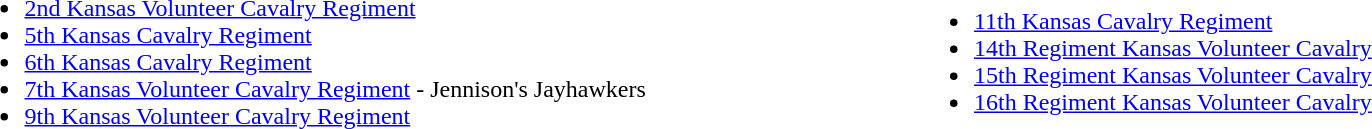<table width="100%" |>
<tr>
<td width="50%"><br><ul><li><a href='#'>2nd Kansas Volunteer Cavalry Regiment</a></li><li><a href='#'>5th Kansas Cavalry Regiment</a></li><li><a href='#'>6th Kansas Cavalry Regiment</a></li><li><a href='#'>7th Kansas Volunteer Cavalry Regiment</a> - Jennison's Jayhawkers</li><li><a href='#'>9th Kansas Volunteer Cavalry Regiment</a></li></ul></td>
<td></td>
<td width="50%"><br><ul><li><a href='#'>11th Kansas Cavalry Regiment</a></li><li><a href='#'>14th Regiment Kansas Volunteer Cavalry</a></li><li><a href='#'>15th Regiment Kansas Volunteer Cavalry</a></li><li><a href='#'>16th Regiment Kansas Volunteer Cavalry</a></li></ul></td>
</tr>
</table>
